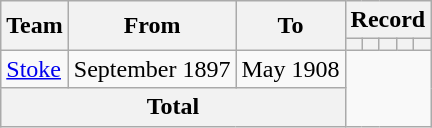<table class="wikitable" style="text-align:center">
<tr>
<th rowspan="2">Team</th>
<th rowspan="2">From</th>
<th rowspan="2">To</th>
<th colspan="5">Record</th>
</tr>
<tr>
<th></th>
<th></th>
<th></th>
<th></th>
<th></th>
</tr>
<tr>
<td align=left><a href='#'>Stoke</a></td>
<td align=left>September 1897</td>
<td align=left>May 1908<br></td>
</tr>
<tr>
<th colspan="3">Total<br></th>
</tr>
</table>
